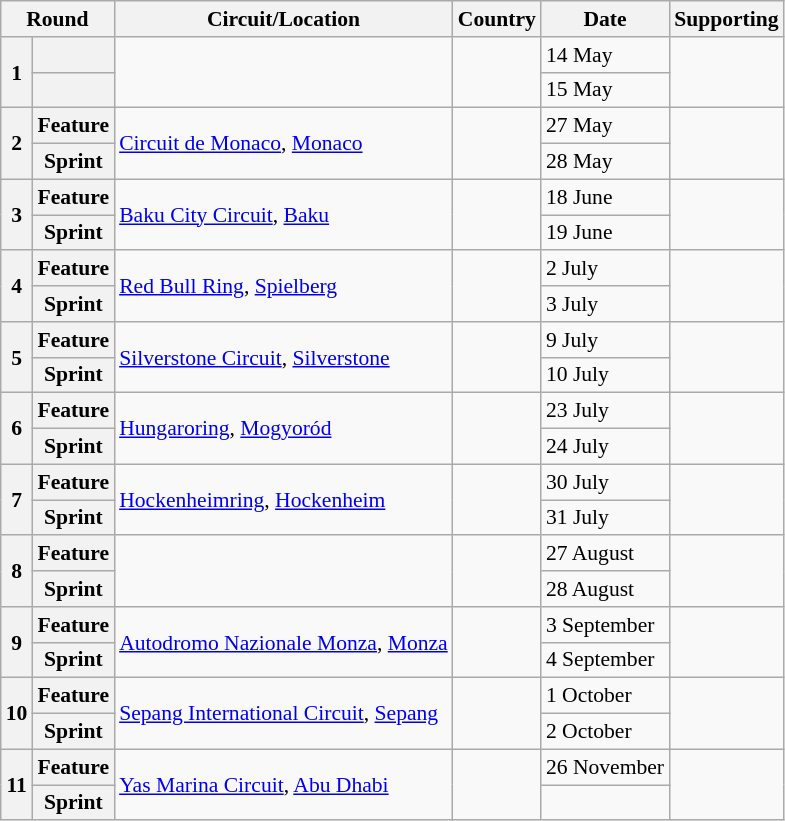<table class=wikitable style="font-size:90%;">
<tr>
<th colspan=2>Round</th>
<th>Circuit/Location</th>
<th>Country</th>
<th>Date</th>
<th>Supporting</th>
</tr>
<tr>
<th rowspan=2>1</th>
<th></th>
<td rowspan=2></td>
<td rowspan=2></td>
<td>14 May</td>
<td rowspan=2><em></em></td>
</tr>
<tr>
<th></th>
<td>15 May</td>
</tr>
<tr>
<th rowspan=2>2</th>
<th>Feature</th>
<td rowspan=2><a href='#'>Circuit de Monaco</a>, <a href='#'>Monaco</a></td>
<td rowspan=2></td>
<td>27 May</td>
<td rowspan=2><em></em></td>
</tr>
<tr>
<th>Sprint</th>
<td>28 May</td>
</tr>
<tr>
<th rowspan=2>3</th>
<th>Feature</th>
<td rowspan=2><a href='#'>Baku City Circuit</a>, <a href='#'>Baku</a></td>
<td rowspan=2></td>
<td>18 June</td>
<td rowspan=2><em></em></td>
</tr>
<tr>
<th>Sprint</th>
<td>19 June</td>
</tr>
<tr>
<th rowspan=2>4</th>
<th>Feature</th>
<td rowspan=2><a href='#'>Red Bull Ring</a>, <a href='#'>Spielberg</a></td>
<td rowspan=2></td>
<td>2 July</td>
<td rowspan=2><em></em></td>
</tr>
<tr>
<th>Sprint</th>
<td>3 July</td>
</tr>
<tr>
<th rowspan=2>5</th>
<th>Feature</th>
<td rowspan=2><a href='#'>Silverstone Circuit</a>, <a href='#'>Silverstone</a></td>
<td rowspan=2></td>
<td>9 July</td>
<td rowspan=2><em></em></td>
</tr>
<tr>
<th>Sprint</th>
<td>10 July</td>
</tr>
<tr>
<th rowspan=2>6</th>
<th>Feature</th>
<td rowspan=2><a href='#'>Hungaroring</a>, <a href='#'>Mogyoród</a></td>
<td rowspan=2></td>
<td>23 July</td>
<td rowspan=2><em></em></td>
</tr>
<tr>
<th>Sprint</th>
<td>24 July</td>
</tr>
<tr>
<th rowspan=2>7</th>
<th>Feature</th>
<td rowspan=2><a href='#'>Hockenheimring</a>, <a href='#'>Hockenheim</a></td>
<td rowspan=2></td>
<td>30 July</td>
<td rowspan=2><em></em></td>
</tr>
<tr>
<th>Sprint</th>
<td>31 July</td>
</tr>
<tr>
<th rowspan=2>8</th>
<th>Feature</th>
<td rowspan=2></td>
<td rowspan=2></td>
<td>27 August</td>
<td rowspan=2><em></em></td>
</tr>
<tr>
<th>Sprint</th>
<td>28 August</td>
</tr>
<tr>
<th rowspan=2>9</th>
<th>Feature</th>
<td rowspan=2><a href='#'>Autodromo Nazionale Monza</a>, <a href='#'>Monza</a></td>
<td rowspan=2></td>
<td>3 September</td>
<td rowspan=2><em></em></td>
</tr>
<tr>
<th>Sprint</th>
<td>4 September</td>
</tr>
<tr>
<th rowspan=2>10</th>
<th>Feature</th>
<td rowspan=2><a href='#'>Sepang International Circuit</a>, <a href='#'>Sepang</a></td>
<td rowspan=2></td>
<td>1 October</td>
<td rowspan=2><em></em></td>
</tr>
<tr>
<th>Sprint</th>
<td>2 October</td>
</tr>
<tr>
<th rowspan=2>11</th>
<th>Feature</th>
<td rowspan=2><a href='#'>Yas Marina Circuit</a>, <a href='#'>Abu Dhabi</a></td>
<td rowspan=2></td>
<td>26 November</td>
<td rowspan=2></td>
</tr>
<tr>
<th>Sprint</th>
<td></td>
</tr>
</table>
